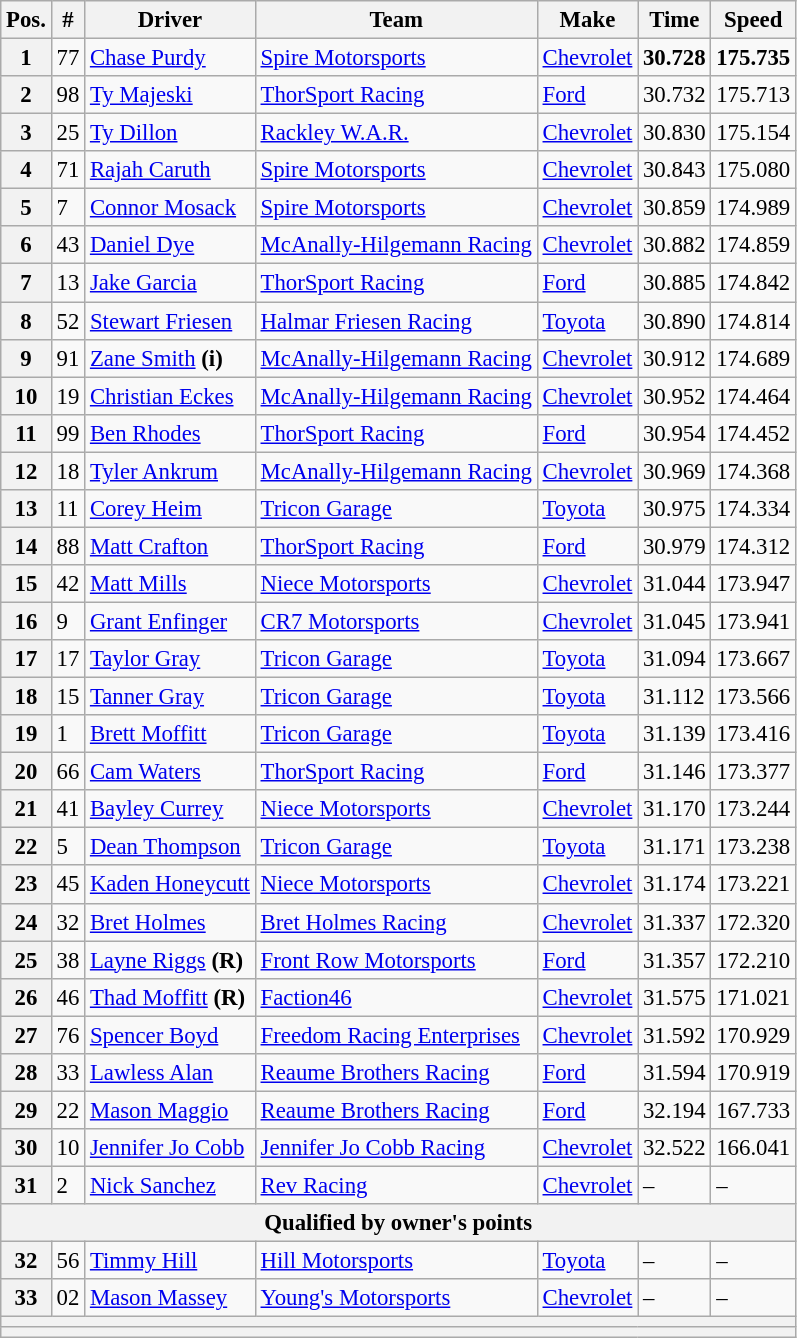<table class="wikitable" style="font-size:95%">
<tr>
<th>Pos.</th>
<th>#</th>
<th>Driver</th>
<th>Team</th>
<th>Make</th>
<th>Time</th>
<th>Speed</th>
</tr>
<tr>
<th>1</th>
<td>77</td>
<td><a href='#'>Chase Purdy</a></td>
<td><a href='#'>Spire Motorsports</a></td>
<td><a href='#'>Chevrolet</a></td>
<td><strong>30.728</strong></td>
<td><strong>175.735</strong></td>
</tr>
<tr>
<th>2</th>
<td>98</td>
<td><a href='#'>Ty Majeski</a></td>
<td><a href='#'>ThorSport Racing</a></td>
<td><a href='#'>Ford</a></td>
<td>30.732</td>
<td>175.713</td>
</tr>
<tr>
<th>3</th>
<td>25</td>
<td><a href='#'>Ty Dillon</a></td>
<td><a href='#'>Rackley W.A.R.</a></td>
<td><a href='#'>Chevrolet</a></td>
<td>30.830</td>
<td>175.154</td>
</tr>
<tr>
<th>4</th>
<td>71</td>
<td><a href='#'>Rajah Caruth</a></td>
<td><a href='#'>Spire Motorsports</a></td>
<td><a href='#'>Chevrolet</a></td>
<td>30.843</td>
<td>175.080</td>
</tr>
<tr>
<th>5</th>
<td>7</td>
<td><a href='#'>Connor Mosack</a></td>
<td><a href='#'>Spire Motorsports</a></td>
<td><a href='#'>Chevrolet</a></td>
<td>30.859</td>
<td>174.989</td>
</tr>
<tr>
<th>6</th>
<td>43</td>
<td><a href='#'>Daniel Dye</a></td>
<td><a href='#'>McAnally-Hilgemann Racing</a></td>
<td><a href='#'>Chevrolet</a></td>
<td>30.882</td>
<td>174.859</td>
</tr>
<tr>
<th>7</th>
<td>13</td>
<td><a href='#'>Jake Garcia</a></td>
<td><a href='#'>ThorSport Racing</a></td>
<td><a href='#'>Ford</a></td>
<td>30.885</td>
<td>174.842</td>
</tr>
<tr>
<th>8</th>
<td>52</td>
<td><a href='#'>Stewart Friesen</a></td>
<td><a href='#'>Halmar Friesen Racing</a></td>
<td><a href='#'>Toyota</a></td>
<td>30.890</td>
<td>174.814</td>
</tr>
<tr>
<th>9</th>
<td>91</td>
<td><a href='#'>Zane Smith</a> <strong>(i)</strong></td>
<td><a href='#'>McAnally-Hilgemann Racing</a></td>
<td><a href='#'>Chevrolet</a></td>
<td>30.912</td>
<td>174.689</td>
</tr>
<tr>
<th>10</th>
<td>19</td>
<td><a href='#'>Christian Eckes</a></td>
<td><a href='#'>McAnally-Hilgemann Racing</a></td>
<td><a href='#'>Chevrolet</a></td>
<td>30.952</td>
<td>174.464</td>
</tr>
<tr>
<th>11</th>
<td>99</td>
<td><a href='#'>Ben Rhodes</a></td>
<td><a href='#'>ThorSport Racing</a></td>
<td><a href='#'>Ford</a></td>
<td>30.954</td>
<td>174.452</td>
</tr>
<tr>
<th>12</th>
<td>18</td>
<td><a href='#'>Tyler Ankrum</a></td>
<td><a href='#'>McAnally-Hilgemann Racing</a></td>
<td><a href='#'>Chevrolet</a></td>
<td>30.969</td>
<td>174.368</td>
</tr>
<tr>
<th>13</th>
<td>11</td>
<td><a href='#'>Corey Heim</a></td>
<td><a href='#'>Tricon Garage</a></td>
<td><a href='#'>Toyota</a></td>
<td>30.975</td>
<td>174.334</td>
</tr>
<tr>
<th>14</th>
<td>88</td>
<td><a href='#'>Matt Crafton</a></td>
<td><a href='#'>ThorSport Racing</a></td>
<td><a href='#'>Ford</a></td>
<td>30.979</td>
<td>174.312</td>
</tr>
<tr>
<th>15</th>
<td>42</td>
<td><a href='#'>Matt Mills</a></td>
<td><a href='#'>Niece Motorsports</a></td>
<td><a href='#'>Chevrolet</a></td>
<td>31.044</td>
<td>173.947</td>
</tr>
<tr>
<th>16</th>
<td>9</td>
<td><a href='#'>Grant Enfinger</a></td>
<td><a href='#'>CR7 Motorsports</a></td>
<td><a href='#'>Chevrolet</a></td>
<td>31.045</td>
<td>173.941</td>
</tr>
<tr>
<th>17</th>
<td>17</td>
<td><a href='#'>Taylor Gray</a></td>
<td><a href='#'>Tricon Garage</a></td>
<td><a href='#'>Toyota</a></td>
<td>31.094</td>
<td>173.667</td>
</tr>
<tr>
<th>18</th>
<td>15</td>
<td><a href='#'>Tanner Gray</a></td>
<td><a href='#'>Tricon Garage</a></td>
<td><a href='#'>Toyota</a></td>
<td>31.112</td>
<td>173.566</td>
</tr>
<tr>
<th>19</th>
<td>1</td>
<td><a href='#'>Brett Moffitt</a></td>
<td><a href='#'>Tricon Garage</a></td>
<td><a href='#'>Toyota</a></td>
<td>31.139</td>
<td>173.416</td>
</tr>
<tr>
<th>20</th>
<td>66</td>
<td><a href='#'>Cam Waters</a></td>
<td><a href='#'>ThorSport Racing</a></td>
<td><a href='#'>Ford</a></td>
<td>31.146</td>
<td>173.377</td>
</tr>
<tr>
<th>21</th>
<td>41</td>
<td><a href='#'>Bayley Currey</a></td>
<td><a href='#'>Niece Motorsports</a></td>
<td><a href='#'>Chevrolet</a></td>
<td>31.170</td>
<td>173.244</td>
</tr>
<tr>
<th>22</th>
<td>5</td>
<td><a href='#'>Dean Thompson</a></td>
<td><a href='#'>Tricon Garage</a></td>
<td><a href='#'>Toyota</a></td>
<td>31.171</td>
<td>173.238</td>
</tr>
<tr>
<th>23</th>
<td>45</td>
<td><a href='#'>Kaden Honeycutt</a></td>
<td><a href='#'>Niece Motorsports</a></td>
<td><a href='#'>Chevrolet</a></td>
<td>31.174</td>
<td>173.221</td>
</tr>
<tr>
<th>24</th>
<td>32</td>
<td><a href='#'>Bret Holmes</a></td>
<td><a href='#'>Bret Holmes Racing</a></td>
<td><a href='#'>Chevrolet</a></td>
<td>31.337</td>
<td>172.320</td>
</tr>
<tr>
<th>25</th>
<td>38</td>
<td><a href='#'>Layne Riggs</a> <strong>(R)</strong></td>
<td><a href='#'>Front Row Motorsports</a></td>
<td><a href='#'>Ford</a></td>
<td>31.357</td>
<td>172.210</td>
</tr>
<tr>
<th>26</th>
<td>46</td>
<td><a href='#'>Thad Moffitt</a> <strong>(R)</strong></td>
<td><a href='#'>Faction46</a></td>
<td><a href='#'>Chevrolet</a></td>
<td>31.575</td>
<td>171.021</td>
</tr>
<tr>
<th>27</th>
<td>76</td>
<td><a href='#'>Spencer Boyd</a></td>
<td><a href='#'>Freedom Racing Enterprises</a></td>
<td><a href='#'>Chevrolet</a></td>
<td>31.592</td>
<td>170.929</td>
</tr>
<tr>
<th>28</th>
<td>33</td>
<td><a href='#'>Lawless Alan</a></td>
<td><a href='#'>Reaume Brothers Racing</a></td>
<td><a href='#'>Ford</a></td>
<td>31.594</td>
<td>170.919</td>
</tr>
<tr>
<th>29</th>
<td>22</td>
<td><a href='#'>Mason Maggio</a></td>
<td><a href='#'>Reaume Brothers Racing</a></td>
<td><a href='#'>Ford</a></td>
<td>32.194</td>
<td>167.733</td>
</tr>
<tr>
<th>30</th>
<td>10</td>
<td><a href='#'>Jennifer Jo Cobb</a></td>
<td><a href='#'>Jennifer Jo Cobb Racing</a></td>
<td><a href='#'>Chevrolet</a></td>
<td>32.522</td>
<td>166.041</td>
</tr>
<tr>
<th>31</th>
<td>2</td>
<td><a href='#'>Nick Sanchez</a></td>
<td><a href='#'>Rev Racing</a></td>
<td><a href='#'>Chevrolet</a></td>
<td>–</td>
<td>–</td>
</tr>
<tr>
<th colspan="7">Qualified by owner's points</th>
</tr>
<tr>
<th>32</th>
<td>56</td>
<td><a href='#'>Timmy Hill</a></td>
<td><a href='#'>Hill Motorsports</a></td>
<td><a href='#'>Toyota</a></td>
<td>–</td>
<td>–</td>
</tr>
<tr>
<th>33</th>
<td>02</td>
<td><a href='#'>Mason Massey</a></td>
<td><a href='#'>Young's Motorsports</a></td>
<td><a href='#'>Chevrolet</a></td>
<td>–</td>
<td>–</td>
</tr>
<tr>
<th colspan="7"></th>
</tr>
<tr>
<th colspan="7"></th>
</tr>
</table>
